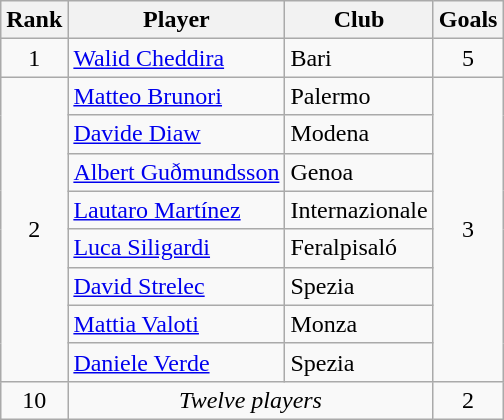<table class="wikitable sortable" style="text-align:center">
<tr>
<th>Rank</th>
<th>Player</th>
<th>Club</th>
<th>Goals</th>
</tr>
<tr>
<td>1</td>
<td align=left> <a href='#'>Walid Cheddira</a></td>
<td align=left>Bari</td>
<td>5</td>
</tr>
<tr>
<td rowspan=8>2</td>
<td align=left> <a href='#'>Matteo Brunori</a></td>
<td align=left>Palermo</td>
<td rowspan=8>3</td>
</tr>
<tr>
<td align=left> <a href='#'>Davide Diaw</a></td>
<td align=left>Modena</td>
</tr>
<tr>
<td align=left> <a href='#'>Albert Guðmundsson</a></td>
<td align=left>Genoa</td>
</tr>
<tr>
<td align="left"> <a href='#'>Lautaro Martínez</a></td>
<td align="left">Internazionale</td>
</tr>
<tr>
<td align=left> <a href='#'>Luca Siligardi</a></td>
<td align=left>Feralpisaló</td>
</tr>
<tr>
<td align=left> <a href='#'>David Strelec</a></td>
<td align=left>Spezia</td>
</tr>
<tr>
<td align=left> <a href='#'>Mattia Valoti</a></td>
<td align=left>Monza</td>
</tr>
<tr>
<td align=left> <a href='#'>Daniele Verde</a></td>
<td align=left>Spezia</td>
</tr>
<tr>
<td>10</td>
<td colspan=2><em>Twelve players</em></td>
<td>2</td>
</tr>
</table>
